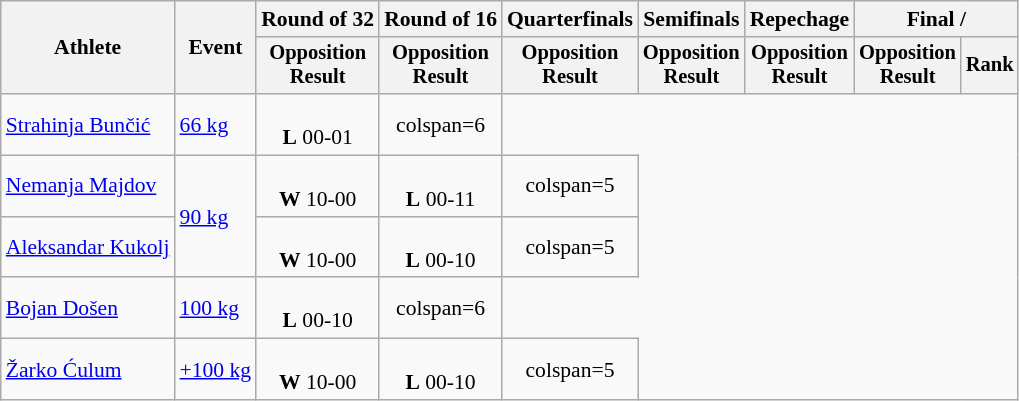<table class="wikitable" style="font-size:90%">
<tr>
<th rowspan="2">Athlete</th>
<th rowspan="2">Event</th>
<th>Round of 32</th>
<th>Round of 16</th>
<th>Quarterfinals</th>
<th>Semifinals</th>
<th>Repechage</th>
<th colspan=2>Final / </th>
</tr>
<tr style="font-size:95%">
<th>Opposition<br>Result</th>
<th>Opposition<br>Result</th>
<th>Opposition<br>Result</th>
<th>Opposition<br>Result</th>
<th>Opposition<br>Result</th>
<th>Opposition<br>Result</th>
<th>Rank</th>
</tr>
<tr align=center>
<td align=left><a href='#'>Strahinja Bunčić</a></td>
<td align=left><a href='#'>66 kg</a></td>
<td><br> <strong>L</strong> 00-01</td>
<td>colspan=6 </td>
</tr>
<tr align=center>
<td align=left><a href='#'>Nemanja Majdov</a></td>
<td align=left rowspan=2><a href='#'>90 kg</a></td>
<td><br><strong>W</strong> 10-00</td>
<td><br><strong>L</strong> 00-11</td>
<td>colspan=5 </td>
</tr>
<tr align=center>
<td align=left><a href='#'>Aleksandar Kukolj</a></td>
<td><br><strong>W</strong> 10-00</td>
<td><br><strong>L</strong> 00-10</td>
<td>colspan=5 </td>
</tr>
<tr align=center>
<td align=left><a href='#'>Bojan Došen</a></td>
<td align=left><a href='#'>100 kg</a></td>
<td><br><strong>L</strong> 00-10</td>
<td>colspan=6 </td>
</tr>
<tr align=center>
<td align=left><a href='#'>Žarko Ćulum</a></td>
<td align=left><a href='#'>+100 kg</a></td>
<td><br><strong>W</strong> 10-00</td>
<td><br><strong>L</strong> 00-10</td>
<td>colspan=5 </td>
</tr>
</table>
